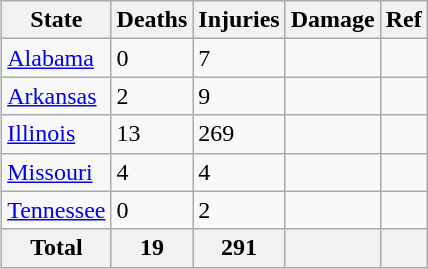<table class="wikitable"  style="float:right; margin:10px;">
<tr>
<th>State</th>
<th>Deaths</th>
<th>Injuries</th>
<th>Damage</th>
<th>Ref</th>
</tr>
<tr>
<td rowspan="1"><a href='#'>Alabama</a></td>
<td>0</td>
<td>7</td>
<td></td>
<td></td>
</tr>
<tr>
<td rowspan="1"><a href='#'>Arkansas</a></td>
<td>2</td>
<td>9</td>
<td></td>
<td></td>
</tr>
<tr>
<td rowspan="1"><a href='#'>Illinois</a></td>
<td>13</td>
<td>269</td>
<td></td>
<td></td>
</tr>
<tr>
<td rowspan="1"><a href='#'>Missouri</a></td>
<td>4</td>
<td>4</td>
<td></td>
<td></td>
</tr>
<tr>
<td rowspan="1"><a href='#'>Tennessee</a></td>
<td>0</td>
<td>2</td>
<td></td>
<td></td>
</tr>
<tr>
<th colspan="">Total</th>
<th colspan="">19</th>
<th colspan="">291</th>
<th colspan=""></th>
<th colspan=""></th>
</tr>
</table>
